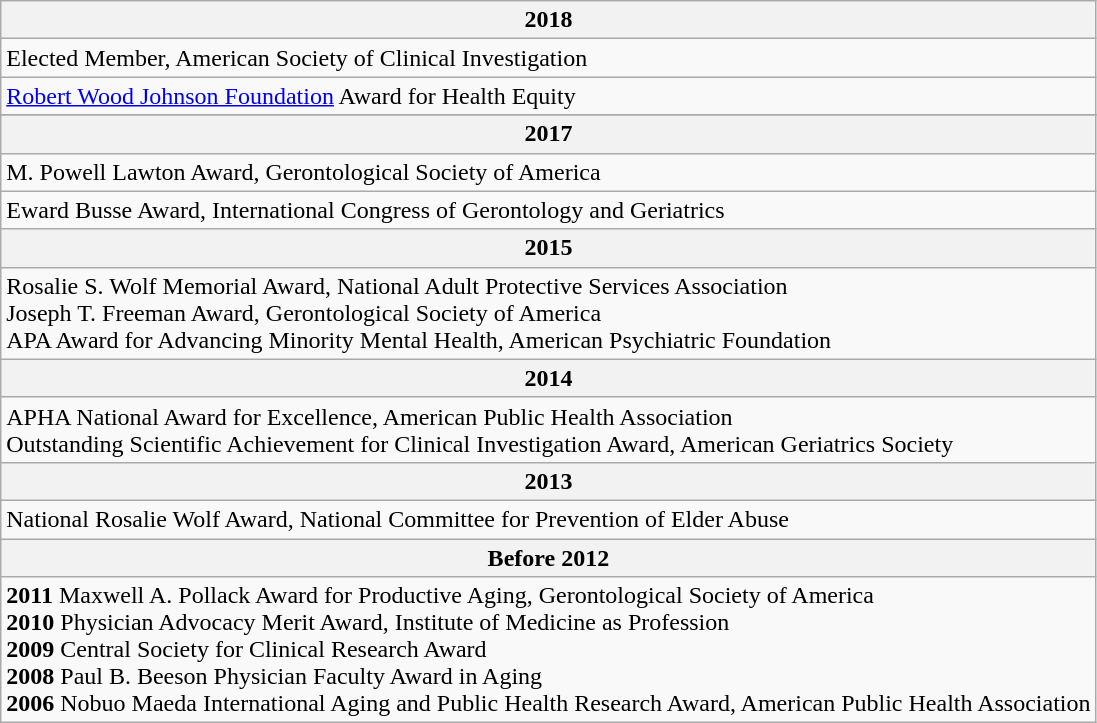<table class="wikitable">
<tr>
<th>2018</th>
</tr>
<tr>
<td>Elected Member, American Society of Clinical Investigation</td>
</tr>
<tr>
<td><a href='#'>Robert Wood Johnson Foundation</a> Award for Health Equity</td>
</tr>
<tr>
</tr>
<tr>
<th>2017</th>
</tr>
<tr>
<td>M. Powell Lawton Award, Gerontological Society of America</td>
</tr>
<tr>
<td>Eward Busse Award, International Congress of Gerontology and Geriatrics</td>
</tr>
<tr>
<th>2015</th>
</tr>
<tr>
<td>Rosalie S. Wolf Memorial Award, National Adult Protective Services Association<br>Joseph T. Freeman Award, Gerontological Society of America<br>APA Award for Advancing Minority Mental Health, American Psychiatric Foundation</td>
</tr>
<tr>
<th>2014</th>
</tr>
<tr>
<td>APHA National Award for Excellence, American Public Health Association<br>Outstanding Scientific Achievement for Clinical Investigation Award, American Geriatrics Society</td>
</tr>
<tr>
<th>2013</th>
</tr>
<tr twigssales>
<td>National Rosalie Wolf Award, National Committee for Prevention of Elder Abuse</td>
</tr>
<tr>
<th>Before 2012</th>
</tr>
<tr>
<td><strong>2011</strong> Maxwell A. Pollack Award for Productive Aging, Gerontological Society of America<br><strong>2010</strong> Physician Advocacy Merit Award, Institute of Medicine as Profession<br><strong>2009</strong> Central Society for Clinical Research Award<br><strong>2008</strong> Paul B. Beeson Physician Faculty Award in Aging<br><strong>2006</strong> Nobuo Maeda International Aging and Public Health Research Award, American Public Health Association</td>
</tr>
</table>
